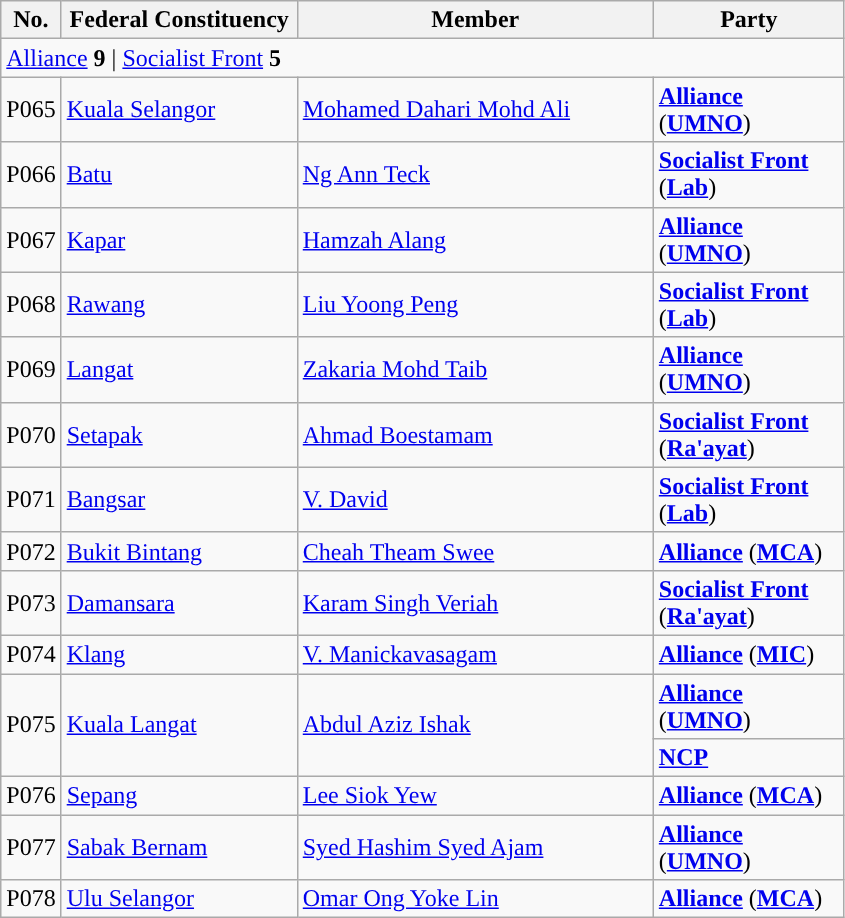<table class="wikitable sortable">
<tr>
<th style="width:30px;">No.</th>
<th style="width:150px;">Federal Constituency</th>
<th style="width:230px;">Member</th>
<th style="width:120px;">Party</th>
</tr>
<tr>
<td colspan="4"><a href='#'>Alliance</a> <strong>9</strong> | <a href='#'>Socialist Front</a> <strong>5</strong></td>
</tr>
<tr>
<td>P065</td>
<td><a href='#'>Kuala Selangor</a></td>
<td><a href='#'>Mohamed Dahari Mohd Ali</a></td>
<td><strong><a href='#'>Alliance</a></strong> (<strong><a href='#'>UMNO</a></strong>)</td>
</tr>
<tr>
<td>P066</td>
<td><a href='#'>Batu</a></td>
<td><a href='#'>Ng Ann Teck</a></td>
<td><strong><a href='#'>Socialist Front</a></strong> (<strong><a href='#'>Lab</a></strong>)</td>
</tr>
<tr>
<td>P067</td>
<td><a href='#'>Kapar</a></td>
<td><a href='#'>Hamzah Alang</a></td>
<td><strong><a href='#'>Alliance</a></strong> (<strong><a href='#'>UMNO</a></strong>)</td>
</tr>
<tr>
<td>P068</td>
<td><a href='#'>Rawang</a></td>
<td><a href='#'>Liu Yoong Peng</a></td>
<td><strong><a href='#'>Socialist Front</a></strong> (<strong><a href='#'>Lab</a></strong>)</td>
</tr>
<tr>
<td>P069</td>
<td><a href='#'>Langat</a></td>
<td><a href='#'>Zakaria Mohd Taib</a></td>
<td><strong><a href='#'>Alliance</a></strong> (<strong><a href='#'>UMNO</a></strong>)</td>
</tr>
<tr>
<td>P070</td>
<td><a href='#'>Setapak</a></td>
<td><a href='#'>Ahmad Boestamam</a></td>
<td><strong><a href='#'>Socialist Front</a></strong> (<strong><a href='#'>Ra'ayat</a></strong>)</td>
</tr>
<tr>
<td>P071</td>
<td><a href='#'>Bangsar</a></td>
<td><a href='#'>V. David</a></td>
<td><strong><a href='#'>Socialist Front</a></strong>  (<strong><a href='#'>Lab</a></strong>)</td>
</tr>
<tr>
<td>P072</td>
<td><a href='#'>Bukit Bintang</a></td>
<td><a href='#'>Cheah Theam Swee</a></td>
<td><strong><a href='#'>Alliance</a></strong> (<strong><a href='#'>MCA</a></strong>)</td>
</tr>
<tr>
<td>P073</td>
<td><a href='#'>Damansara</a></td>
<td><a href='#'>Karam Singh Veriah</a></td>
<td><strong><a href='#'>Socialist Front</a></strong>  (<strong><a href='#'>Ra'ayat</a></strong>)</td>
</tr>
<tr>
<td>P074</td>
<td><a href='#'>Klang</a></td>
<td><a href='#'>V. Manickavasagam</a></td>
<td><strong><a href='#'>Alliance</a></strong> (<strong><a href='#'>MIC</a></strong>)</td>
</tr>
<tr>
<td rowspan=2>P075</td>
<td rowspan=2><a href='#'>Kuala Langat</a></td>
<td rowspan=2><a href='#'>Abdul Aziz Ishak</a></td>
<td><strong><a href='#'>Alliance</a></strong> (<strong><a href='#'>UMNO</a></strong>)</td>
</tr>
<tr>
<td><strong><a href='#'>NCP</a></strong></td>
</tr>
<tr>
<td>P076</td>
<td><a href='#'>Sepang</a></td>
<td><a href='#'>Lee Siok Yew</a></td>
<td><strong><a href='#'>Alliance</a></strong> (<strong><a href='#'>MCA</a></strong>)</td>
</tr>
<tr>
<td>P077</td>
<td><a href='#'>Sabak Bernam</a></td>
<td><a href='#'>Syed Hashim Syed Ajam</a></td>
<td><strong><a href='#'>Alliance</a></strong> (<strong><a href='#'>UMNO</a></strong>)</td>
</tr>
<tr>
<td>P078</td>
<td><a href='#'>Ulu Selangor</a></td>
<td><a href='#'>Omar Ong Yoke Lin</a></td>
<td><strong><a href='#'>Alliance</a></strong> (<strong><a href='#'>MCA</a></strong>)</td>
</tr>
</table>
